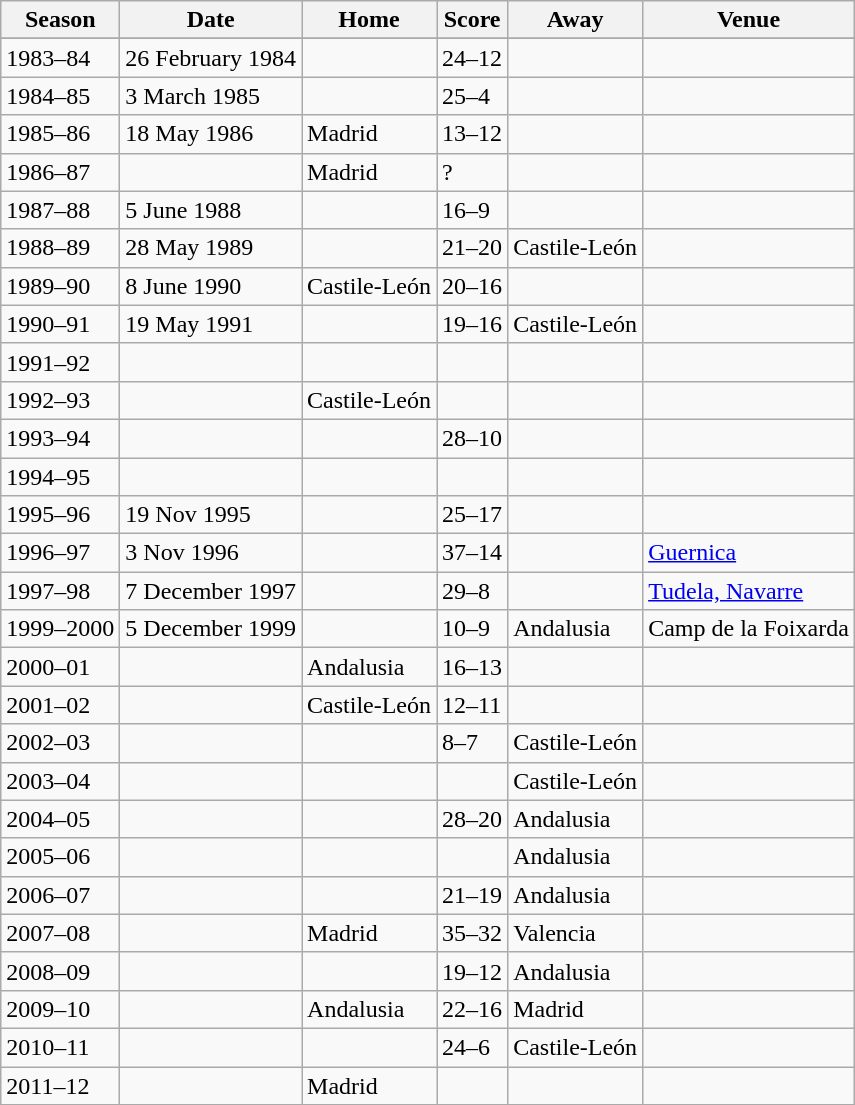<table class="wikitable collapsible">
<tr>
<th>Season</th>
<th>Date</th>
<th>Home</th>
<th>Score</th>
<th>Away</th>
<th>Venue</th>
</tr>
<tr 15B.C|->
</tr>
<tr>
<td>1983–84</td>
<td>26 February 1984</td>
<td></td>
<td>24–12</td>
<td></td>
<td></td>
</tr>
<tr>
<td>1984–85</td>
<td>3 March 1985</td>
<td></td>
<td>25–4</td>
<td></td>
<td></td>
</tr>
<tr>
<td>1985–86</td>
<td>18 May 1986</td>
<td> Madrid</td>
<td>13–12</td>
<td></td>
<td></td>
</tr>
<tr>
<td>1986–87</td>
<td></td>
<td> Madrid</td>
<td>?</td>
<td></td>
<td></td>
</tr>
<tr>
<td>1987–88</td>
<td>5 June 1988</td>
<td></td>
<td>16–9</td>
<td></td>
<td></td>
</tr>
<tr>
<td>1988–89</td>
<td>28 May 1989</td>
<td></td>
<td>21–20</td>
<td> Castile-León</td>
<td></td>
</tr>
<tr>
<td>1989–90</td>
<td>8 June 1990</td>
<td> Castile-León</td>
<td>20–16</td>
<td></td>
<td></td>
</tr>
<tr>
<td>1990–91</td>
<td>19 May 1991</td>
<td></td>
<td>19–16</td>
<td> Castile-León</td>
<td></td>
</tr>
<tr>
<td>1991–92</td>
<td></td>
<td></td>
<td><em></em></td>
<td></td>
<td></td>
</tr>
<tr>
<td>1992–93</td>
<td></td>
<td> Castile-León</td>
<td><em></em></td>
<td></td>
<td></td>
</tr>
<tr>
<td>1993–94</td>
<td></td>
<td></td>
<td>28–10</td>
<td></td>
<td></td>
</tr>
<tr>
<td>1994–95</td>
<td></td>
<td></td>
<td></td>
<td></td>
<td></td>
</tr>
<tr>
<td>1995–96</td>
<td>19 Nov 1995</td>
<td></td>
<td>25–17</td>
<td></td>
<td></td>
</tr>
<tr>
<td>1996–97</td>
<td>3 Nov 1996</td>
<td></td>
<td>37–14</td>
<td></td>
<td><a href='#'>Guernica</a></td>
</tr>
<tr>
<td>1997–98</td>
<td>7 December 1997</td>
<td></td>
<td>29–8</td>
<td></td>
<td><a href='#'>Tudela, Navarre</a></td>
</tr>
<tr>
<td>1999–2000</td>
<td>5 December 1999</td>
<td></td>
<td>10–9</td>
<td> Andalusia</td>
<td>Camp de la Foixarda</td>
</tr>
<tr>
<td>2000–01</td>
<td></td>
<td> Andalusia</td>
<td>16–13</td>
<td></td>
<td></td>
</tr>
<tr>
<td>2001–02</td>
<td></td>
<td> Castile-León</td>
<td>12–11</td>
<td></td>
<td></td>
</tr>
<tr>
<td>2002–03</td>
<td></td>
<td></td>
<td>8–7</td>
<td> Castile-León</td>
<td></td>
</tr>
<tr>
<td>2003–04</td>
<td></td>
<td></td>
<td><em></em></td>
<td> Castile-León</td>
<td></td>
</tr>
<tr>
<td>2004–05</td>
<td></td>
<td></td>
<td>28–20</td>
<td> Andalusia</td>
<td></td>
</tr>
<tr>
<td>2005–06</td>
<td></td>
<td></td>
<td><em></em></td>
<td> Andalusia</td>
<td></td>
</tr>
<tr>
<td>2006–07</td>
<td></td>
<td></td>
<td>21–19</td>
<td> Andalusia</td>
<td></td>
</tr>
<tr>
<td>2007–08</td>
<td></td>
<td> Madrid</td>
<td>35–32</td>
<td> Valencia</td>
<td></td>
</tr>
<tr>
<td>2008–09</td>
<td></td>
<td></td>
<td>19–12</td>
<td> Andalusia</td>
<td></td>
</tr>
<tr>
<td>2009–10</td>
<td></td>
<td> Andalusia</td>
<td>22–16</td>
<td> Madrid</td>
<td></td>
</tr>
<tr>
<td>2010–11</td>
<td></td>
<td></td>
<td>24–6</td>
<td> Castile-León</td>
<td></td>
</tr>
<tr>
<td>2011–12</td>
<td></td>
<td> Madrid</td>
<td><em></em></td>
<td></td>
<td></td>
</tr>
<tr>
</tr>
</table>
